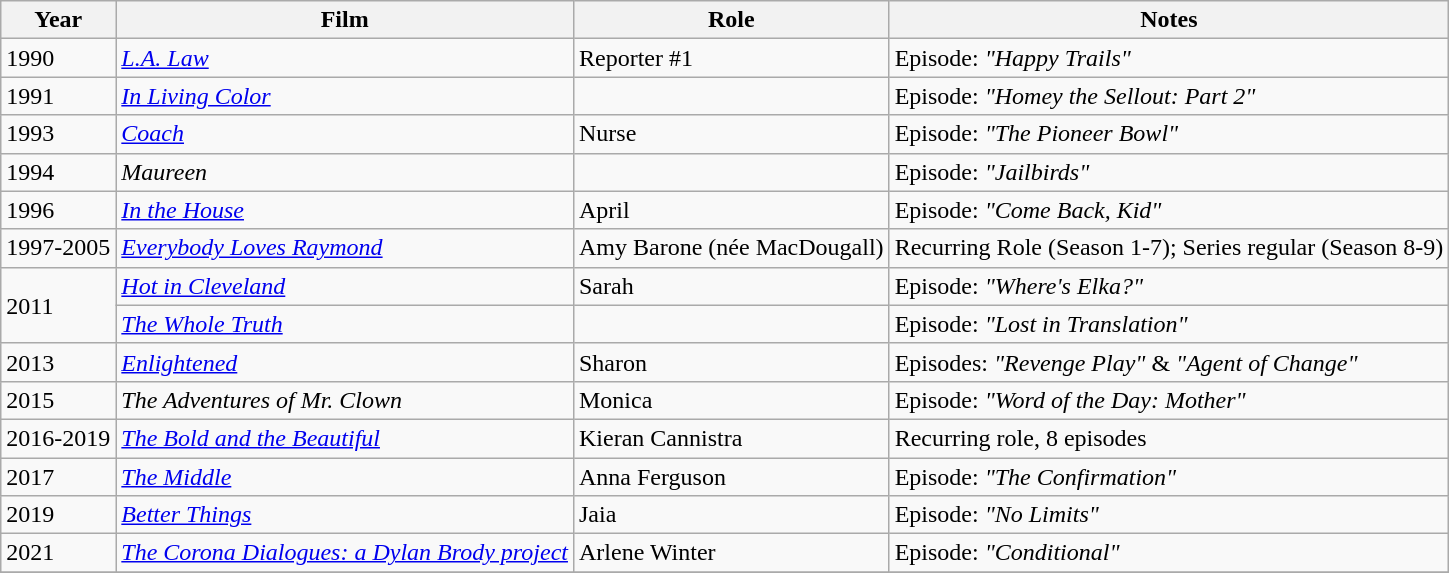<table class="wikitable">
<tr>
<th>Year</th>
<th>Film</th>
<th>Role</th>
<th>Notes</th>
</tr>
<tr>
<td>1990</td>
<td><em><a href='#'>L.A. Law</a></em></td>
<td>Reporter #1</td>
<td>Episode: <em>"Happy Trails"</em></td>
</tr>
<tr>
<td>1991</td>
<td><em><a href='#'>In Living Color</a></em></td>
<td></td>
<td>Episode: <em>"Homey the Sellout: Part 2"</em></td>
</tr>
<tr>
<td>1993</td>
<td rowspsan=2><em><a href='#'>Coach</a></em></td>
<td>Nurse</td>
<td>Episode: <em>"The Pioneer Bowl"</em></td>
</tr>
<tr>
<td>1994</td>
<td><em>Maureen</em></td>
<td></td>
<td>Episode: <em>"Jailbirds"</em></td>
</tr>
<tr>
<td>1996</td>
<td><em><a href='#'>In the House</a></em></td>
<td>April</td>
<td>Episode: <em>"Come Back, Kid"</em></td>
</tr>
<tr>
<td>1997-2005</td>
<td><em><a href='#'>Everybody Loves Raymond</a></em></td>
<td>Amy Barone (née MacDougall)</td>
<td>Recurring Role (Season 1-7); Series regular (Season 8-9)</td>
</tr>
<tr>
<td rowspan=2>2011</td>
<td><em><a href='#'>Hot in Cleveland</a></em></td>
<td>Sarah</td>
<td>Episode: <em>"Where's Elka?"</em></td>
</tr>
<tr>
<td><em><a href='#'>The Whole Truth</a></em></td>
<td></td>
<td>Episode: <em>"Lost in Translation"</em></td>
</tr>
<tr>
<td>2013</td>
<td><em><a href='#'>Enlightened</a></em></td>
<td>Sharon</td>
<td>Episodes: <em>"Revenge Play"</em> & <em>"Agent of Change"</em></td>
</tr>
<tr>
<td>2015</td>
<td><em>The Adventures of Mr. Clown</em></td>
<td>Monica</td>
<td>Episode: <em>"Word of the Day: Mother"</em></td>
</tr>
<tr>
<td>2016-2019</td>
<td><em><a href='#'>The Bold and the Beautiful</a></em></td>
<td>Kieran Cannistra</td>
<td>Recurring role, 8 episodes</td>
</tr>
<tr>
<td>2017</td>
<td><em><a href='#'>The Middle</a></em></td>
<td>Anna Ferguson</td>
<td>Episode: <em>"The Confirmation"</em></td>
</tr>
<tr>
<td>2019</td>
<td><em><a href='#'>Better Things</a></em></td>
<td>Jaia</td>
<td>Episode: <em>"No Limits"</em></td>
</tr>
<tr>
<td>2021</td>
<td><em><a href='#'>The Corona Dialogues: a Dylan Brody project</a></em></td>
<td>Arlene Winter</td>
<td>Episode: <em>"Conditional"</em></td>
</tr>
<tr>
</tr>
</table>
